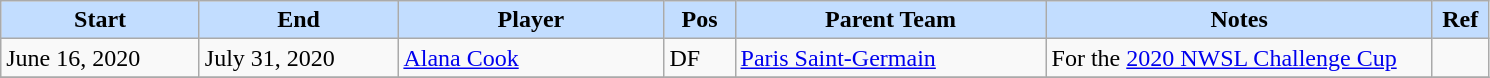<table class="wikitable" style="text-align:left;">
<tr>
<th style="background:#c2ddff; width:125px;">Start</th>
<th style="background:#c2ddff; width:125px;">End</th>
<th style="background:#c2ddff; width:170px;">Player</th>
<th style="background:#c2ddff; width:40px;">Pos</th>
<th style="background:#c2ddff; width:200px;">Parent Team</th>
<th style="background:#c2ddff; width:250px;">Notes</th>
<th style="background:#c2ddff; width:30px;">Ref</th>
</tr>
<tr>
<td>June 16, 2020</td>
<td>July 31, 2020</td>
<td> <a href='#'>Alana Cook</a></td>
<td>DF</td>
<td> <a href='#'>Paris Saint-Germain</a></td>
<td>For the <a href='#'>2020 NWSL Challenge Cup</a></td>
<td></td>
</tr>
<tr>
</tr>
</table>
